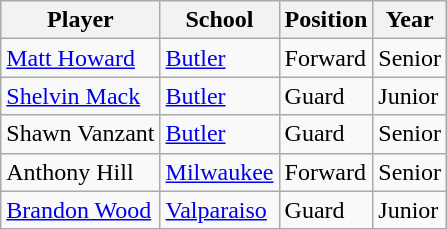<table class="wikitable" border="1">
<tr>
<th>Player</th>
<th>School</th>
<th>Position</th>
<th>Year</th>
</tr>
<tr>
<td><a href='#'>Matt Howard</a></td>
<td><a href='#'>Butler</a></td>
<td>Forward</td>
<td>Senior</td>
</tr>
<tr>
<td><a href='#'>Shelvin Mack</a></td>
<td><a href='#'>Butler</a></td>
<td>Guard</td>
<td>Junior</td>
</tr>
<tr>
<td>Shawn Vanzant</td>
<td><a href='#'>Butler</a></td>
<td>Guard</td>
<td>Senior</td>
</tr>
<tr>
<td>Anthony Hill</td>
<td><a href='#'>Milwaukee</a></td>
<td>Forward</td>
<td>Senior</td>
</tr>
<tr>
<td><a href='#'>Brandon Wood</a></td>
<td><a href='#'>Valparaiso</a></td>
<td>Guard</td>
<td>Junior</td>
</tr>
</table>
